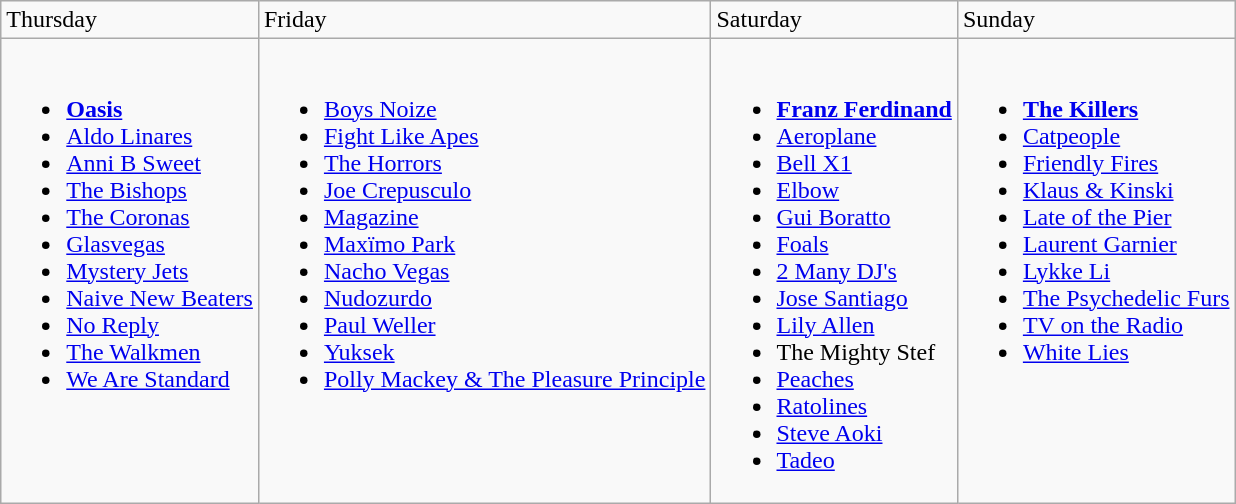<table class="wikitable">
<tr>
<td>Thursday</td>
<td>Friday</td>
<td>Saturday</td>
<td>Sunday</td>
</tr>
<tr valign="top">
<td><br><ul><li><strong><a href='#'>Oasis</a></strong></li><li><a href='#'>Aldo Linares</a></li><li><a href='#'>Anni B Sweet</a></li><li><a href='#'>The Bishops</a></li><li><a href='#'>The Coronas</a></li><li><a href='#'>Glasvegas</a></li><li><a href='#'>Mystery Jets</a></li><li><a href='#'>Naive New Beaters</a></li><li><a href='#'>No Reply</a></li><li><a href='#'>The Walkmen</a></li><li><a href='#'>We Are Standard</a></li></ul></td>
<td><br><ul><li><a href='#'>Boys Noize</a></li><li><a href='#'>Fight Like Apes</a></li><li><a href='#'>The Horrors</a></li><li><a href='#'>Joe Crepusculo</a></li><li><a href='#'>Magazine</a></li><li><a href='#'>Maxïmo Park</a></li><li><a href='#'>Nacho Vegas</a></li><li><a href='#'>Nudozurdo</a></li><li><a href='#'>Paul Weller</a></li><li><a href='#'>Yuksek</a></li><li><a href='#'>Polly Mackey & The Pleasure Principle</a></li></ul></td>
<td><br><ul><li><strong><a href='#'>Franz Ferdinand</a></strong></li><li><a href='#'>Aeroplane</a></li><li><a href='#'>Bell X1</a></li><li><a href='#'>Elbow</a></li><li><a href='#'>Gui Boratto</a></li><li><a href='#'>Foals</a></li><li><a href='#'>2 Many DJ's</a></li><li><a href='#'>Jose Santiago</a></li><li><a href='#'>Lily Allen</a></li><li>The Mighty Stef</li><li><a href='#'>Peaches</a></li><li><a href='#'>Ratolines</a></li><li><a href='#'>Steve Aoki</a></li><li><a href='#'>Tadeo</a></li></ul></td>
<td><br><ul><li><strong><a href='#'>The Killers</a></strong></li><li><a href='#'>Catpeople</a></li><li><a href='#'>Friendly Fires</a></li><li><a href='#'>Klaus & Kinski</a></li><li><a href='#'>Late of the Pier</a></li><li><a href='#'>Laurent Garnier</a></li><li><a href='#'>Lykke Li</a></li><li><a href='#'>The Psychedelic Furs</a></li><li><a href='#'>TV on the Radio</a></li><li><a href='#'>White Lies</a></li></ul></td>
</tr>
</table>
